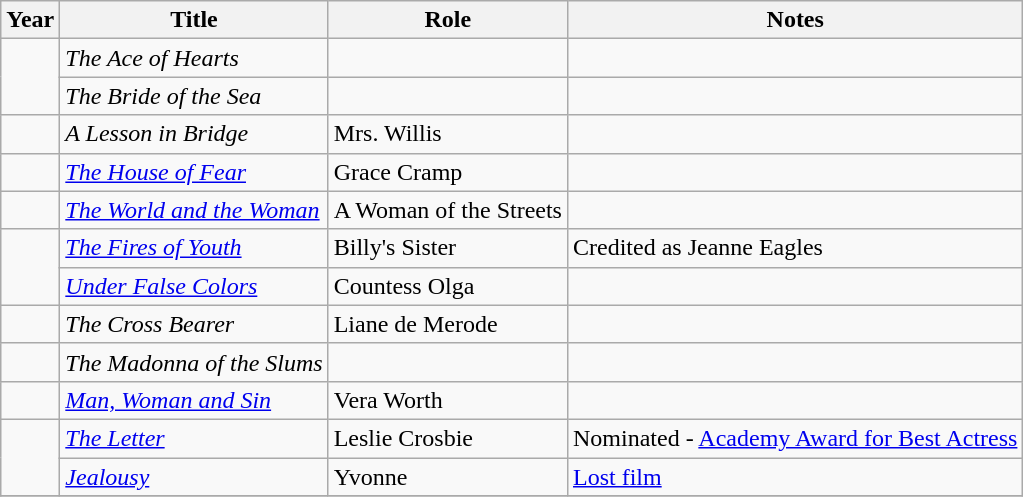<table class="wikitable sortable">
<tr>
<th>Year</th>
<th>Title</th>
<th>Role</th>
<th class="unsortable">Notes</th>
</tr>
<tr>
<td rowspan="2"></td>
<td><em>The Ace of Hearts</em></td>
<td></td>
<td></td>
</tr>
<tr>
<td><em>The Bride of the Sea</em></td>
<td></td>
<td></td>
</tr>
<tr>
<td></td>
<td><em>A Lesson in Bridge</em></td>
<td>Mrs. Willis</td>
<td></td>
</tr>
<tr>
<td></td>
<td><em><a href='#'>The House of Fear</a></em></td>
<td>Grace Cramp</td>
<td></td>
</tr>
<tr>
<td></td>
<td><em><a href='#'>The World and the Woman</a></em></td>
<td>A Woman of the Streets</td>
<td></td>
</tr>
<tr>
<td rowspan="2"></td>
<td><em><a href='#'>The Fires of Youth</a></em></td>
<td>Billy's Sister</td>
<td>Credited as Jeanne Eagles</td>
</tr>
<tr>
<td><em><a href='#'>Under False Colors</a></em></td>
<td>Countess Olga</td>
<td></td>
</tr>
<tr>
<td></td>
<td><em>The Cross Bearer</em></td>
<td>Liane de Merode</td>
<td></td>
</tr>
<tr>
<td></td>
<td><em>The Madonna of the Slums</em></td>
<td></td>
<td></td>
</tr>
<tr>
<td></td>
<td><em><a href='#'>Man, Woman and Sin</a></em></td>
<td>Vera Worth</td>
<td></td>
</tr>
<tr>
<td rowspan="2"></td>
<td><em><a href='#'>The Letter</a></em></td>
<td>Leslie Crosbie</td>
<td>Nominated - <a href='#'>Academy Award for Best Actress</a></td>
</tr>
<tr>
<td><em><a href='#'>Jealousy</a></em></td>
<td>Yvonne</td>
<td><a href='#'>Lost film</a></td>
</tr>
<tr>
</tr>
</table>
